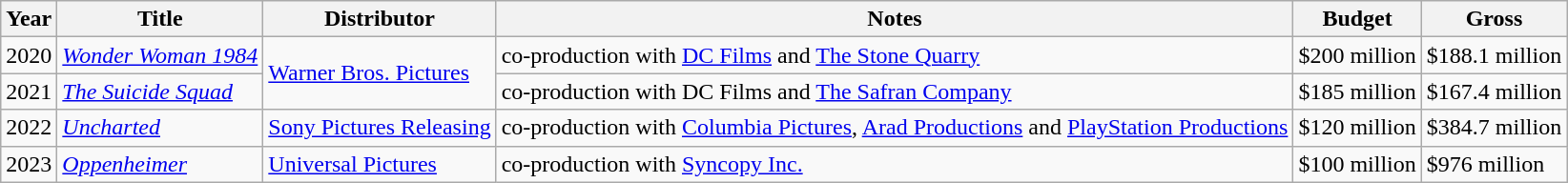<table class="wikitable sortable">
<tr>
<th>Year</th>
<th>Title</th>
<th>Distributor</th>
<th>Notes</th>
<th>Budget</th>
<th>Gross</th>
</tr>
<tr>
<td>2020</td>
<td><em><a href='#'>Wonder Woman 1984</a></em></td>
<td rowspan=2><a href='#'>Warner Bros. Pictures</a></td>
<td>co-production with <a href='#'>DC Films</a> and <a href='#'>The Stone Quarry</a></td>
<td>$200 million</td>
<td>$188.1 million</td>
</tr>
<tr>
<td>2021</td>
<td><em><a href='#'>The Suicide Squad</a></em></td>
<td>co-production with DC Films and <a href='#'>The Safran Company</a></td>
<td>$185 million</td>
<td>$167.4 million</td>
</tr>
<tr>
<td>2022</td>
<td><em><a href='#'>Uncharted</a></em></td>
<td><a href='#'>Sony Pictures Releasing</a></td>
<td>co-production with <a href='#'>Columbia Pictures</a>, <a href='#'>Arad Productions</a> and <a href='#'>PlayStation Productions</a></td>
<td>$120 million</td>
<td>$384.7 million</td>
</tr>
<tr>
<td>2023</td>
<td><em><a href='#'>Oppenheimer</a></em></td>
<td><a href='#'>Universal Pictures</a></td>
<td>co-production with <a href='#'>Syncopy Inc.</a></td>
<td>$100 million</td>
<td>$976 million</td>
</tr>
</table>
